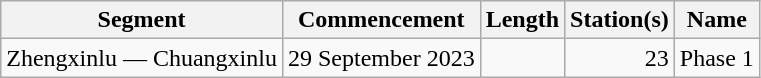<table class="wikitable" style="border-collapse: collapse; text-align: right;">
<tr>
<th>Segment</th>
<th>Commencement</th>
<th>Length</th>
<th>Station(s)</th>
<th>Name</th>
</tr>
<tr>
<td style="text-align: left;">Zhengxinlu — Chuangxinlu</td>
<td>29 September 2023</td>
<td></td>
<td>23</td>
<td style="text-align: left;">Phase 1</td>
</tr>
</table>
